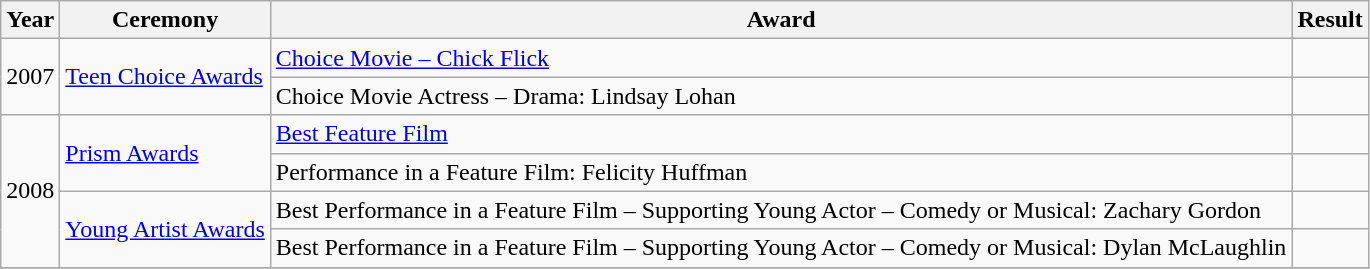<table class="wikitable sortable">
<tr>
<th align="left">Year</th>
<th align="left">Ceremony</th>
<th align="left">Award</th>
<th align="left">Result</th>
</tr>
<tr>
<td rowspan="2">2007</td>
<td rowspan="2"><a href='#'>Teen Choice Awards</a></td>
<td><a href='#'>Choice Movie – Chick Flick</a></td>
<td></td>
</tr>
<tr>
<td>Choice Movie Actress – Drama: Lindsay Lohan</td>
<td></td>
</tr>
<tr>
<td rowspan="4">2008</td>
<td rowspan="2"><a href='#'>Prism Awards</a></td>
<td><a href='#'>Best Feature Film</a></td>
<td></td>
</tr>
<tr>
<td>Performance in a Feature Film: Felicity Huffman</td>
<td></td>
</tr>
<tr>
<td rowspan="2"><a href='#'>Young Artist Awards</a></td>
<td>Best Performance in a Feature Film – Supporting Young Actor – Comedy or Musical: Zachary Gordon</td>
<td></td>
</tr>
<tr>
<td>Best Performance in a Feature Film – Supporting Young Actor – Comedy or Musical: Dylan McLaughlin</td>
<td></td>
</tr>
<tr>
</tr>
</table>
